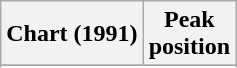<table class="wikitable sortable">
<tr>
<th align="left">Chart (1991)</th>
<th align="center">Peak<br>position</th>
</tr>
<tr>
</tr>
<tr>
</tr>
</table>
